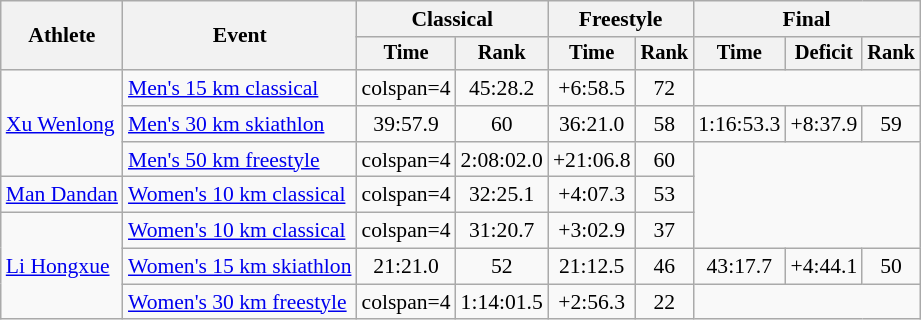<table class="wikitable" style="font-size:90%">
<tr>
<th rowspan=2>Athlete</th>
<th rowspan=2>Event</th>
<th colspan=2>Classical</th>
<th colspan=2>Freestyle</th>
<th colspan=3>Final</th>
</tr>
<tr style="font-size: 95%">
<th>Time</th>
<th>Rank</th>
<th>Time</th>
<th>Rank</th>
<th>Time</th>
<th>Deficit</th>
<th>Rank</th>
</tr>
<tr align=center>
<td align=left rowspan=3><a href='#'>Xu Wenlong</a></td>
<td align=left><a href='#'>Men's 15 km classical</a></td>
<td>colspan=4 </td>
<td>45:28.2</td>
<td>+6:58.5</td>
<td>72</td>
</tr>
<tr align=center>
<td align=left><a href='#'>Men's 30 km skiathlon</a></td>
<td>39:57.9</td>
<td>60</td>
<td>36:21.0</td>
<td>58</td>
<td>1:16:53.3</td>
<td>+8:37.9</td>
<td>59</td>
</tr>
<tr align=center>
<td align=left><a href='#'>Men's 50 km freestyle</a></td>
<td>colspan=4 </td>
<td>2:08:02.0</td>
<td>+21:06.8</td>
<td>60</td>
</tr>
<tr align=center>
<td align=left><a href='#'>Man Dandan</a></td>
<td align=left><a href='#'>Women's 10 km classical</a></td>
<td>colspan=4 </td>
<td>32:25.1</td>
<td>+4:07.3</td>
<td>53</td>
</tr>
<tr align=center>
<td align=left rowspan=3><a href='#'>Li Hongxue</a></td>
<td align=left><a href='#'>Women's 10 km classical</a></td>
<td>colspan=4 </td>
<td>31:20.7</td>
<td>+3:02.9</td>
<td>37</td>
</tr>
<tr align=center>
<td align=left><a href='#'>Women's 15 km skiathlon</a></td>
<td>21:21.0</td>
<td>52</td>
<td>21:12.5</td>
<td>46</td>
<td>43:17.7</td>
<td>+4:44.1</td>
<td>50</td>
</tr>
<tr align=center>
<td align=left><a href='#'>Women's 30 km freestyle</a></td>
<td>colspan=4 </td>
<td>1:14:01.5</td>
<td>+2:56.3</td>
<td>22</td>
</tr>
</table>
